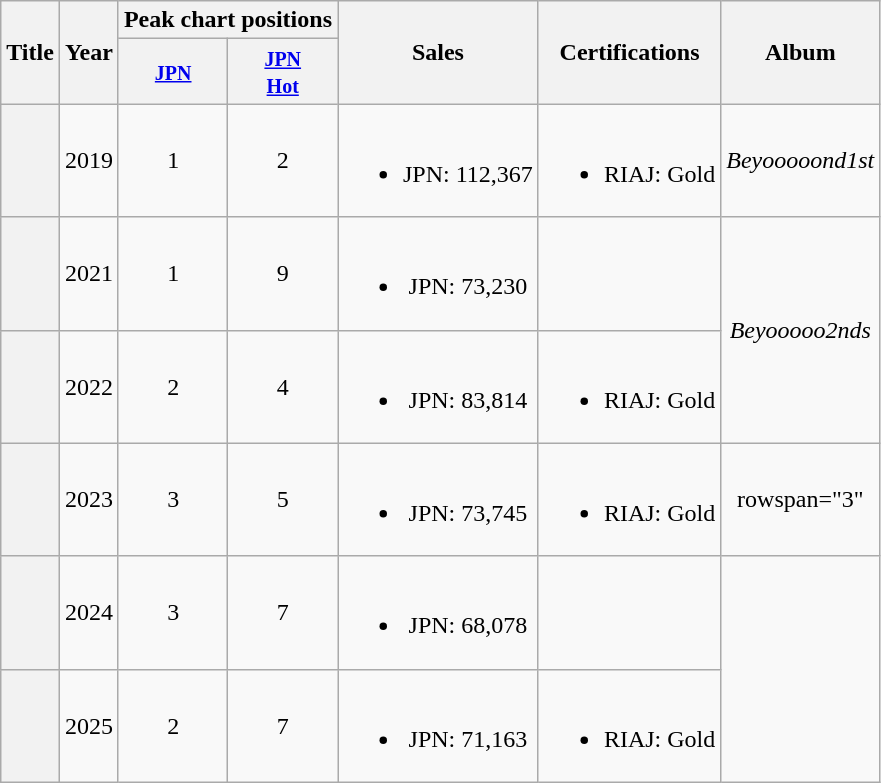<table class="wikitable plainrowheaders" style="text-align:center;">
<tr>
<th scope="col" rowspan="2">Title</th>
<th scope="col" rowspan="2">Year</th>
<th scope="col" colspan="2">Peak chart positions</th>
<th scope="col" rowspan="2">Sales</th>
<th scope="col" rowspan="2">Certifications</th>
<th scope="col" rowspan="2">Album</th>
</tr>
<tr>
<th scope="col"><small><a href='#'>JPN</a></small><br></th>
<th scope="col"><small><a href='#'>JPN<br>Hot</a></small><br></th>
</tr>
<tr>
<th scope="row"></th>
<td>2019</td>
<td>1</td>
<td>2</td>
<td><br><ul><li>JPN: 112,367</li></ul></td>
<td><br><ul><li>RIAJ: Gold </li></ul></td>
<td><em>Beyooooond1st</em></td>
</tr>
<tr>
<th scope="row"></th>
<td>2021</td>
<td>1</td>
<td>9</td>
<td><br><ul><li>JPN: 73,230</li></ul></td>
<td></td>
<td rowspan="2"><em>Beyooooo2nds</em></td>
</tr>
<tr>
<th scope="row"></th>
<td>2022</td>
<td>2</td>
<td>4</td>
<td><br><ul><li>JPN: 83,814</li></ul></td>
<td><br><ul><li>RIAJ: Gold </li></ul></td>
</tr>
<tr>
<th scope="row"></th>
<td>2023</td>
<td>3</td>
<td>5</td>
<td><br><ul><li>JPN: 73,745</li></ul></td>
<td><br><ul><li>RIAJ: Gold </li></ul></td>
<td>rowspan="3" </td>
</tr>
<tr>
<th scope="row"></th>
<td>2024</td>
<td>3</td>
<td>7</td>
<td><br><ul><li>JPN: 68,078</li></ul></td>
<td></td>
</tr>
<tr>
<th scope="row"></th>
<td>2025</td>
<td>2</td>
<td>7</td>
<td><br><ul><li>JPN: 71,163</li></ul></td>
<td><br><ul><li>RIAJ: Gold </li></ul></td>
</tr>
</table>
